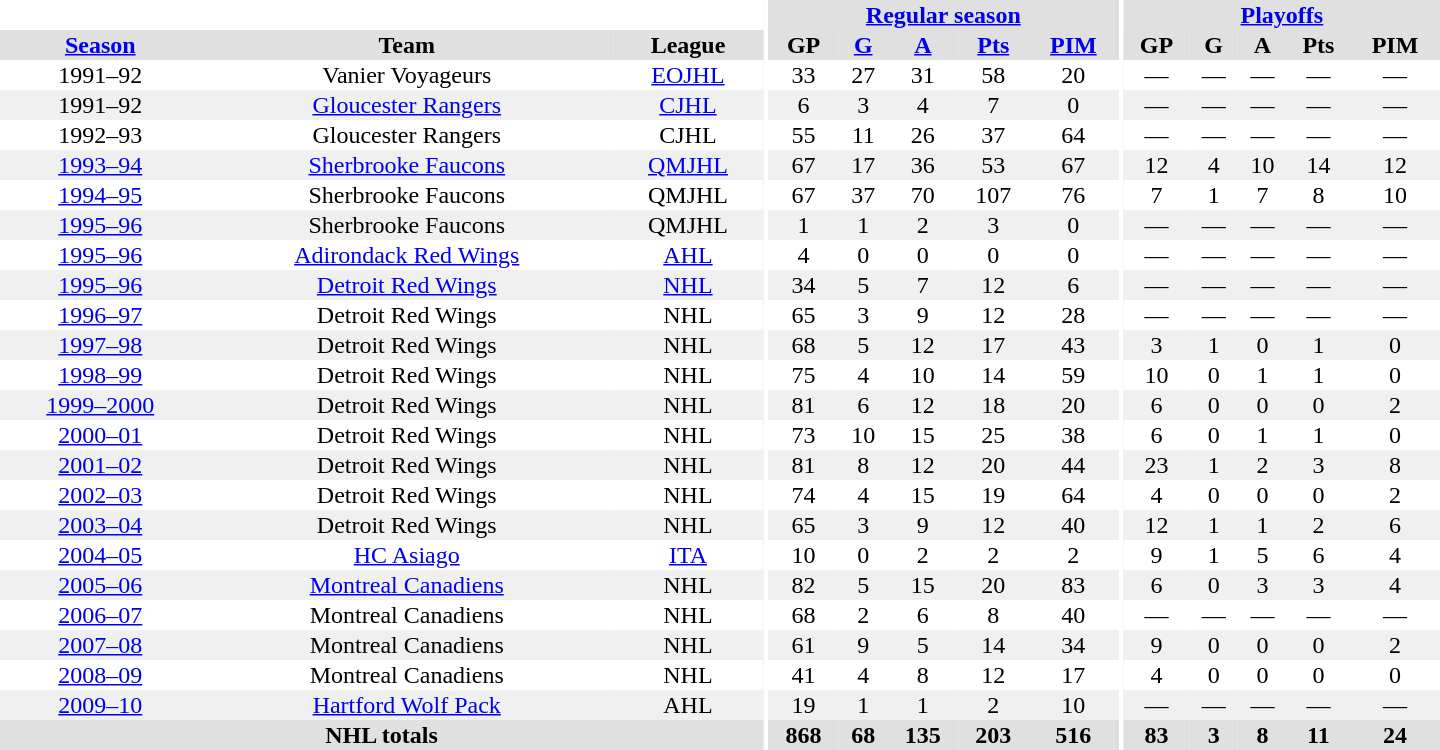<table border="0" cellpadding="1" cellspacing="0" style="text-align:center; width:60em">
<tr bgcolor="#e0e0e0">
<th colspan="3" bgcolor="#ffffff"></th>
<th rowspan="99" bgcolor="#ffffff"></th>
<th colspan="5"><a href='#'>Regular season</a></th>
<th rowspan="99" bgcolor="#ffffff"></th>
<th colspan="5"><a href='#'>Playoffs</a></th>
</tr>
<tr bgcolor="#e0e0e0">
<th><a href='#'>Season</a></th>
<th>Team</th>
<th>League</th>
<th>GP</th>
<th><a href='#'>G</a></th>
<th><a href='#'>A</a></th>
<th><a href='#'>Pts</a></th>
<th><a href='#'>PIM</a></th>
<th>GP</th>
<th>G</th>
<th>A</th>
<th>Pts</th>
<th>PIM</th>
</tr>
<tr>
<td>1991–92</td>
<td>Vanier Voyageurs</td>
<td><a href='#'>EOJHL</a></td>
<td>33</td>
<td>27</td>
<td>31</td>
<td>58</td>
<td>20</td>
<td>—</td>
<td>—</td>
<td>—</td>
<td>—</td>
<td>—</td>
</tr>
<tr bgcolor="#f0f0f0">
<td>1991–92</td>
<td><a href='#'>Gloucester Rangers</a></td>
<td><a href='#'>CJHL</a></td>
<td>6</td>
<td>3</td>
<td>4</td>
<td>7</td>
<td>0</td>
<td>—</td>
<td>—</td>
<td>—</td>
<td>—</td>
<td>—</td>
</tr>
<tr>
<td>1992–93</td>
<td>Gloucester Rangers</td>
<td>CJHL</td>
<td>55</td>
<td>11</td>
<td>26</td>
<td>37</td>
<td>64</td>
<td>—</td>
<td>—</td>
<td>—</td>
<td>—</td>
<td>—</td>
</tr>
<tr bgcolor="#f0f0f0">
<td><a href='#'>1993–94</a></td>
<td><a href='#'>Sherbrooke Faucons</a></td>
<td><a href='#'>QMJHL</a></td>
<td>67</td>
<td>17</td>
<td>36</td>
<td>53</td>
<td>67</td>
<td>12</td>
<td>4</td>
<td>10</td>
<td>14</td>
<td>12</td>
</tr>
<tr>
<td><a href='#'>1994–95</a></td>
<td>Sherbrooke Faucons</td>
<td>QMJHL</td>
<td>67</td>
<td>37</td>
<td>70</td>
<td>107</td>
<td>76</td>
<td>7</td>
<td>1</td>
<td>7</td>
<td>8</td>
<td>10</td>
</tr>
<tr bgcolor="#f0f0f0">
<td><a href='#'>1995–96</a></td>
<td>Sherbrooke Faucons</td>
<td>QMJHL</td>
<td>1</td>
<td>1</td>
<td>2</td>
<td>3</td>
<td>0</td>
<td>—</td>
<td>—</td>
<td>—</td>
<td>—</td>
<td>—</td>
</tr>
<tr>
<td><a href='#'>1995–96</a></td>
<td><a href='#'>Adirondack Red Wings</a></td>
<td><a href='#'>AHL</a></td>
<td>4</td>
<td>0</td>
<td>0</td>
<td>0</td>
<td>0</td>
<td>—</td>
<td>—</td>
<td>—</td>
<td>—</td>
<td>—</td>
</tr>
<tr bgcolor="#f0f0f0">
<td><a href='#'>1995–96</a></td>
<td><a href='#'>Detroit Red Wings</a></td>
<td><a href='#'>NHL</a></td>
<td>34</td>
<td>5</td>
<td>7</td>
<td>12</td>
<td>6</td>
<td>—</td>
<td>—</td>
<td>—</td>
<td>—</td>
<td>—</td>
</tr>
<tr>
<td><a href='#'>1996–97</a></td>
<td>Detroit Red Wings</td>
<td>NHL</td>
<td>65</td>
<td>3</td>
<td>9</td>
<td>12</td>
<td>28</td>
<td>—</td>
<td>—</td>
<td>—</td>
<td>—</td>
<td>—</td>
</tr>
<tr bgcolor="#f0f0f0">
<td><a href='#'>1997–98</a></td>
<td>Detroit Red Wings</td>
<td>NHL</td>
<td>68</td>
<td>5</td>
<td>12</td>
<td>17</td>
<td>43</td>
<td>3</td>
<td>1</td>
<td>0</td>
<td>1</td>
<td>0</td>
</tr>
<tr>
<td><a href='#'>1998–99</a></td>
<td>Detroit Red Wings</td>
<td>NHL</td>
<td>75</td>
<td>4</td>
<td>10</td>
<td>14</td>
<td>59</td>
<td>10</td>
<td>0</td>
<td>1</td>
<td>1</td>
<td>0</td>
</tr>
<tr bgcolor="#f0f0f0">
<td><a href='#'>1999–2000</a></td>
<td>Detroit Red Wings</td>
<td>NHL</td>
<td>81</td>
<td>6</td>
<td>12</td>
<td>18</td>
<td>20</td>
<td>6</td>
<td>0</td>
<td>0</td>
<td>0</td>
<td>2</td>
</tr>
<tr>
<td><a href='#'>2000–01</a></td>
<td>Detroit Red Wings</td>
<td>NHL</td>
<td>73</td>
<td>10</td>
<td>15</td>
<td>25</td>
<td>38</td>
<td>6</td>
<td>0</td>
<td>1</td>
<td>1</td>
<td>0</td>
</tr>
<tr bgcolor="#f0f0f0">
<td><a href='#'>2001–02</a></td>
<td>Detroit Red Wings</td>
<td>NHL</td>
<td>81</td>
<td>8</td>
<td>12</td>
<td>20</td>
<td>44</td>
<td>23</td>
<td>1</td>
<td>2</td>
<td>3</td>
<td>8</td>
</tr>
<tr>
<td><a href='#'>2002–03</a></td>
<td>Detroit Red Wings</td>
<td>NHL</td>
<td>74</td>
<td>4</td>
<td>15</td>
<td>19</td>
<td>64</td>
<td>4</td>
<td>0</td>
<td>0</td>
<td>0</td>
<td>2</td>
</tr>
<tr bgcolor="#f0f0f0">
<td><a href='#'>2003–04</a></td>
<td>Detroit Red Wings</td>
<td>NHL</td>
<td>65</td>
<td>3</td>
<td>9</td>
<td>12</td>
<td>40</td>
<td>12</td>
<td>1</td>
<td>1</td>
<td>2</td>
<td>6</td>
</tr>
<tr>
<td><a href='#'>2004–05</a></td>
<td><a href='#'>HC Asiago</a></td>
<td><a href='#'>ITA</a></td>
<td>10</td>
<td>0</td>
<td>2</td>
<td>2</td>
<td>2</td>
<td>9</td>
<td>1</td>
<td>5</td>
<td>6</td>
<td>4</td>
</tr>
<tr bgcolor="#f0f0f0">
<td><a href='#'>2005–06</a></td>
<td><a href='#'>Montreal Canadiens</a></td>
<td>NHL</td>
<td>82</td>
<td>5</td>
<td>15</td>
<td>20</td>
<td>83</td>
<td>6</td>
<td>0</td>
<td>3</td>
<td>3</td>
<td>4</td>
</tr>
<tr>
<td><a href='#'>2006–07</a></td>
<td>Montreal Canadiens</td>
<td>NHL</td>
<td>68</td>
<td>2</td>
<td>6</td>
<td>8</td>
<td>40</td>
<td>—</td>
<td>—</td>
<td>—</td>
<td>—</td>
<td>—</td>
</tr>
<tr bgcolor="#f0f0f0">
<td><a href='#'>2007–08</a></td>
<td>Montreal Canadiens</td>
<td>NHL</td>
<td>61</td>
<td>9</td>
<td>5</td>
<td>14</td>
<td>34</td>
<td>9</td>
<td>0</td>
<td>0</td>
<td>0</td>
<td>2</td>
</tr>
<tr>
<td><a href='#'>2008–09</a></td>
<td>Montreal Canadiens</td>
<td>NHL</td>
<td>41</td>
<td>4</td>
<td>8</td>
<td>12</td>
<td>17</td>
<td>4</td>
<td>0</td>
<td>0</td>
<td>0</td>
<td>0</td>
</tr>
<tr bgcolor="#f0f0f0">
<td><a href='#'>2009–10</a></td>
<td><a href='#'>Hartford Wolf Pack</a></td>
<td>AHL</td>
<td>19</td>
<td>1</td>
<td>1</td>
<td>2</td>
<td>10</td>
<td>—</td>
<td>—</td>
<td>—</td>
<td>—</td>
<td>—</td>
</tr>
<tr bgcolor="#e0e0e0">
<th colspan="3">NHL totals</th>
<th>868</th>
<th>68</th>
<th>135</th>
<th>203</th>
<th>516</th>
<th>83</th>
<th>3</th>
<th>8</th>
<th>11</th>
<th>24</th>
</tr>
</table>
